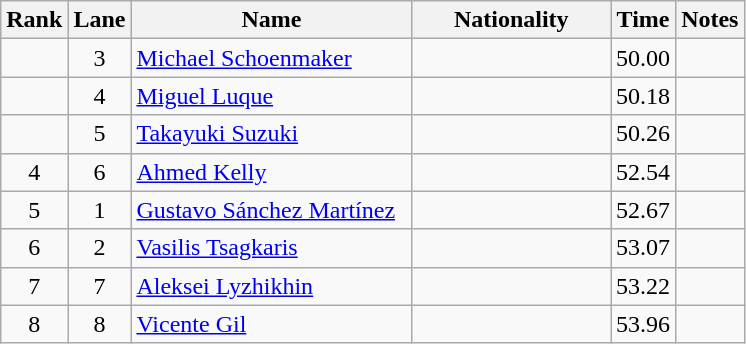<table class="wikitable sortable" style="text-align:center">
<tr>
<th>Rank</th>
<th>Lane</th>
<th style="width:180px">Name</th>
<th style="width:125px">Nationality</th>
<th>Time</th>
<th>Notes</th>
</tr>
<tr>
<td></td>
<td>3</td>
<td style="text-align:left;"><a href='#'>Michael Schoenmaker</a></td>
<td style="text-align:left;"></td>
<td>50.00</td>
<td></td>
</tr>
<tr>
<td></td>
<td>4</td>
<td style="text-align:left;"><a href='#'>Miguel Luque</a></td>
<td style="text-align:left;"></td>
<td>50.18</td>
<td></td>
</tr>
<tr>
<td></td>
<td>5</td>
<td style="text-align:left;"><a href='#'>Takayuki Suzuki</a></td>
<td style="text-align:left;"></td>
<td>50.26</td>
<td></td>
</tr>
<tr>
<td>4</td>
<td>6</td>
<td style="text-align:left;"><a href='#'>Ahmed Kelly</a></td>
<td style="text-align:left;"></td>
<td>52.54</td>
<td></td>
</tr>
<tr>
<td>5</td>
<td>1</td>
<td style="text-align:left;"><a href='#'>Gustavo Sánchez Martínez</a></td>
<td style="text-align:left;"></td>
<td>52.67</td>
<td></td>
</tr>
<tr>
<td>6</td>
<td>2</td>
<td style="text-align:left;"><a href='#'>Vasilis Tsagkaris</a></td>
<td style="text-align:left;"></td>
<td>53.07</td>
<td></td>
</tr>
<tr>
<td>7</td>
<td>7</td>
<td style="text-align:left;"><a href='#'>Aleksei Lyzhikhin</a></td>
<td style="text-align:left;"></td>
<td>53.22</td>
<td></td>
</tr>
<tr>
<td>8</td>
<td>8</td>
<td style="text-align:left;"><a href='#'>Vicente Gil</a></td>
<td style="text-align:left;"></td>
<td>53.96</td>
<td></td>
</tr>
</table>
